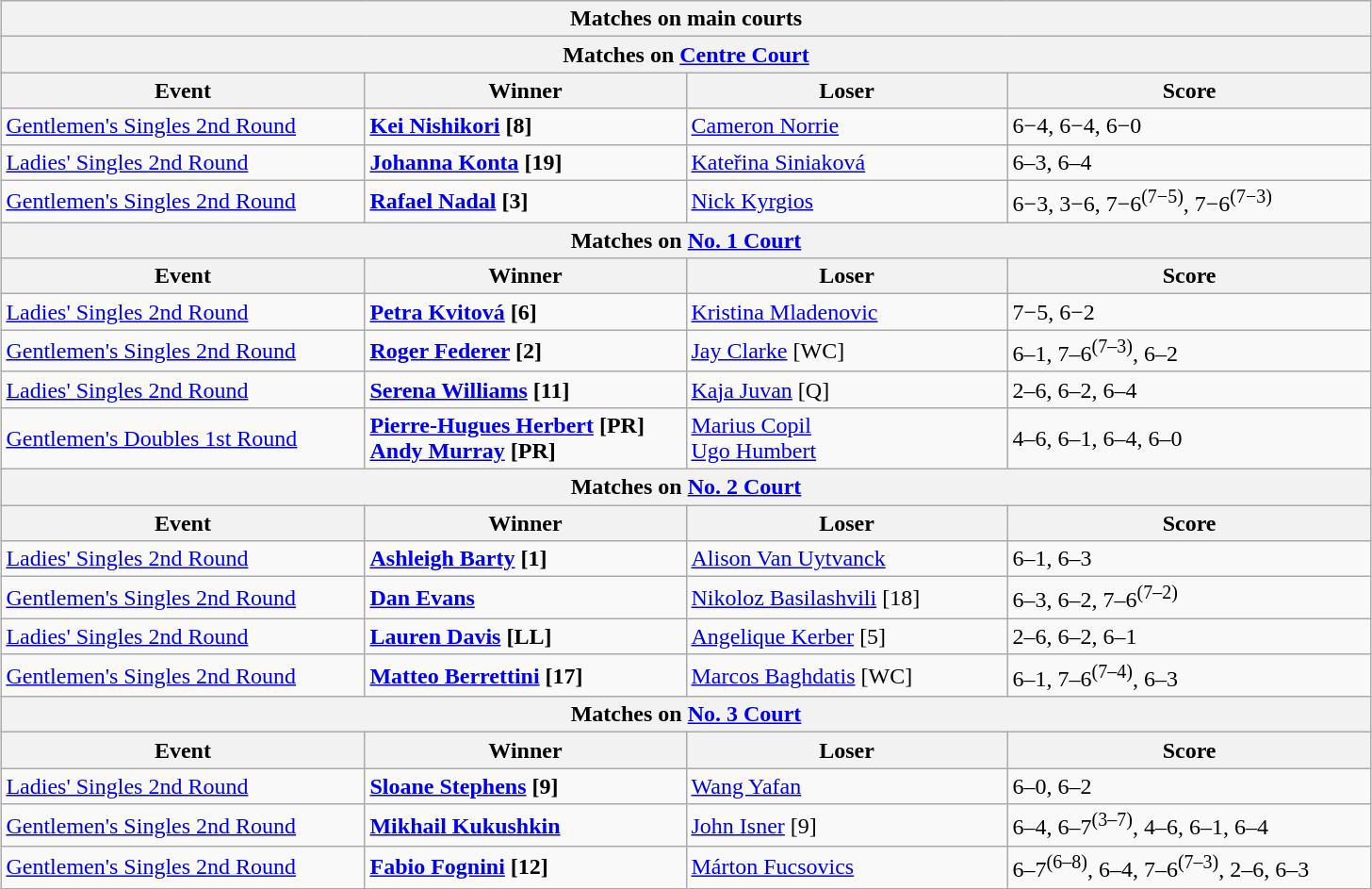<table class="wikitable collapsible uncollapsed" style="margin:auto;">
<tr>
<th colspan="4" style="white-space:nowrap;">Matches on main courts</th>
</tr>
<tr>
<th colspan="4">Matches on <a href='#'>Centre Court</a></th>
</tr>
<tr>
<th width=250>Event</th>
<th width=220>Winner</th>
<th width=220>Loser</th>
<th width=250>Score</th>
</tr>
<tr>
<td><a href='#'>Gentlemen's Singles 2nd Round</a></td>
<td> <strong><a href='#'>Kei Nishikori</a> [8]</strong></td>
<td> <a href='#'>Cameron Norrie</a></td>
<td>6−4, 6−4, 6−0</td>
</tr>
<tr>
<td><a href='#'>Ladies' Singles 2nd Round</a></td>
<td> <strong><a href='#'>Johanna Konta</a> [19]</strong></td>
<td> <a href='#'>Kateřina Siniaková</a></td>
<td>6–3, 6–4</td>
</tr>
<tr>
<td><a href='#'>Gentlemen's Singles 2nd Round</a></td>
<td> <strong><a href='#'>Rafael Nadal</a> [3]</strong></td>
<td> <a href='#'>Nick Kyrgios</a></td>
<td>6−3, 3−6, 7−6<sup>(7−5)</sup>, 7−6<sup>(7−3)</sup></td>
</tr>
<tr>
<th colspan="4">Matches on <a href='#'>No. 1 Court</a></th>
</tr>
<tr>
<th width=220>Event</th>
<th width=220>Winner</th>
<th width=220>Loser</th>
<th width=250>Score</th>
</tr>
<tr>
<td><a href='#'>Ladies' Singles 2nd Round</a></td>
<td> <strong><a href='#'>Petra Kvitová</a> [6]</strong></td>
<td> <a href='#'>Kristina Mladenovic</a></td>
<td>7−5, 6−2</td>
</tr>
<tr>
<td><a href='#'>Gentlemen's Singles 2nd Round</a></td>
<td> <strong><a href='#'>Roger Federer</a> [2]</strong></td>
<td> <a href='#'>Jay Clarke</a> [WC]</td>
<td>6–1, 7–6<sup>(7–3)</sup>, 6–2</td>
</tr>
<tr>
<td><a href='#'>Ladies' Singles 2nd Round</a></td>
<td> <strong><a href='#'>Serena Williams</a> [11]</strong></td>
<td> <a href='#'>Kaja Juvan</a> [Q]</td>
<td>2–6, 6–2, 6–4</td>
</tr>
<tr>
<td><a href='#'>Gentlemen's Doubles 1st Round</a></td>
<td> <strong><a href='#'>Pierre-Hugues Herbert</a> [PR]</strong><br> <strong><a href='#'>Andy Murray</a> [PR]</strong></td>
<td> <a href='#'>Marius Copil</a><br> <a href='#'>Ugo Humbert</a></td>
<td>4–6, 6–1, 6–4, 6–0</td>
</tr>
<tr>
<th colspan="4">Matches on <a href='#'>No. 2 Court</a></th>
</tr>
<tr>
<th width=220>Event</th>
<th width=220>Winner</th>
<th width=220>Loser</th>
<th width=250>Score</th>
</tr>
<tr>
<td><a href='#'>Ladies' Singles 2nd Round</a></td>
<td> <strong><a href='#'>Ashleigh Barty</a> [1]</strong></td>
<td> <a href='#'>Alison Van Uytvanck</a></td>
<td>6–1, 6–3</td>
</tr>
<tr>
<td><a href='#'>Gentlemen's Singles 2nd Round</a></td>
<td> <strong><a href='#'>Dan Evans</a></strong></td>
<td> <a href='#'>Nikoloz Basilashvili</a> [18]</td>
<td>6–3, 6–2, 7–6<sup>(7–2)</sup></td>
</tr>
<tr>
<td><a href='#'>Ladies' Singles 2nd Round</a></td>
<td> <strong><a href='#'>Lauren Davis</a> [LL]</strong></td>
<td> <a href='#'>Angelique Kerber</a> [5]</td>
<td>2–6, 6–2, 6–1</td>
</tr>
<tr>
<td><a href='#'>Gentlemen's Singles 2nd Round</a></td>
<td> <strong><a href='#'>Matteo Berrettini</a> [17]</strong></td>
<td> <a href='#'>Marcos Baghdatis</a> [WC]</td>
<td>6–1, 7–6<sup>(7–4)</sup>, 6–3</td>
</tr>
<tr>
<th colspan="4">Matches on <a href='#'>No. 3 Court</a></th>
</tr>
<tr>
<th width=220>Event</th>
<th width=220>Winner</th>
<th width=220>Loser</th>
<th width=250>Score</th>
</tr>
<tr>
<td><a href='#'>Ladies' Singles 2nd Round</a></td>
<td> <strong><a href='#'>Sloane Stephens</a> [9]</strong></td>
<td> <a href='#'>Wang Yafan</a></td>
<td>6–0, 6–2</td>
</tr>
<tr>
<td><a href='#'>Gentlemen's Singles 2nd Round</a></td>
<td> <strong><a href='#'>Mikhail Kukushkin</a></strong></td>
<td> <a href='#'>John Isner</a> [9]</td>
<td>6–4, 6–7<sup>(3–7)</sup>, 4–6, 6–1, 6–4</td>
</tr>
<tr>
<td><a href='#'>Gentlemen's Singles 2nd Round</a></td>
<td> <strong><a href='#'>Fabio Fognini</a> [12]</strong></td>
<td> <a href='#'>Márton Fucsovics</a></td>
<td>6–7<sup>(6–8)</sup>, 6–4, 7–6<sup>(7–3)</sup>, 2–6, 6–3</td>
</tr>
</table>
